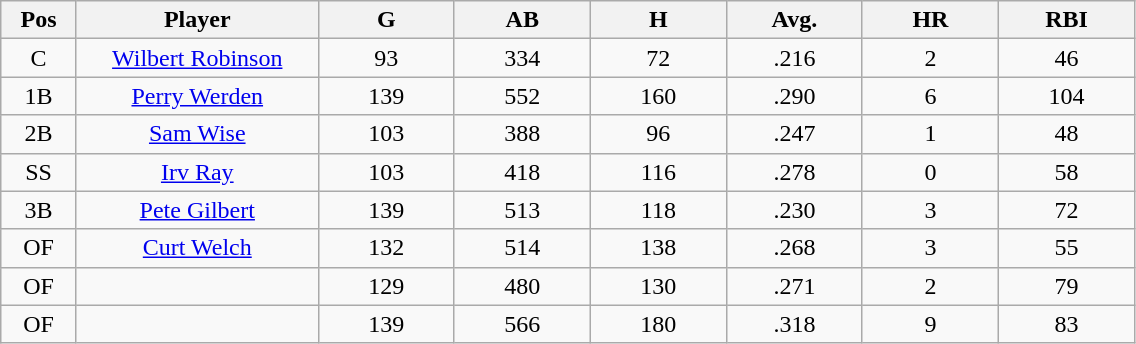<table class="wikitable sortable">
<tr>
<th bgcolor="#DDDDFF" width="5%">Pos</th>
<th bgcolor="#DDDDFF" width="16%">Player</th>
<th bgcolor="#DDDDFF" width="9%">G</th>
<th bgcolor="#DDDDFF" width="9%">AB</th>
<th bgcolor="#DDDDFF" width="9%">H</th>
<th bgcolor="#DDDDFF" width="9%">Avg.</th>
<th bgcolor="#DDDDFF" width="9%">HR</th>
<th bgcolor="#DDDDFF" width="9%">RBI</th>
</tr>
<tr align="center">
<td>C</td>
<td><a href='#'>Wilbert Robinson</a></td>
<td>93</td>
<td>334</td>
<td>72</td>
<td>.216</td>
<td>2</td>
<td>46</td>
</tr>
<tr align=center>
<td>1B</td>
<td><a href='#'>Perry Werden</a></td>
<td>139</td>
<td>552</td>
<td>160</td>
<td>.290</td>
<td>6</td>
<td>104</td>
</tr>
<tr align=center>
<td>2B</td>
<td><a href='#'>Sam Wise</a></td>
<td>103</td>
<td>388</td>
<td>96</td>
<td>.247</td>
<td>1</td>
<td>48</td>
</tr>
<tr align=center>
<td>SS</td>
<td><a href='#'>Irv Ray</a></td>
<td>103</td>
<td>418</td>
<td>116</td>
<td>.278</td>
<td>0</td>
<td>58</td>
</tr>
<tr align=center>
<td>3B</td>
<td><a href='#'>Pete Gilbert</a></td>
<td>139</td>
<td>513</td>
<td>118</td>
<td>.230</td>
<td>3</td>
<td>72</td>
</tr>
<tr align=center>
<td>OF</td>
<td><a href='#'>Curt Welch</a></td>
<td>132</td>
<td>514</td>
<td>138</td>
<td>.268</td>
<td>3</td>
<td>55</td>
</tr>
<tr align=center>
<td>OF</td>
<td></td>
<td>129</td>
<td>480</td>
<td>130</td>
<td>.271</td>
<td>2</td>
<td>79</td>
</tr>
<tr align="center">
<td>OF</td>
<td></td>
<td>139</td>
<td>566</td>
<td>180</td>
<td>.318</td>
<td>9</td>
<td>83</td>
</tr>
</table>
